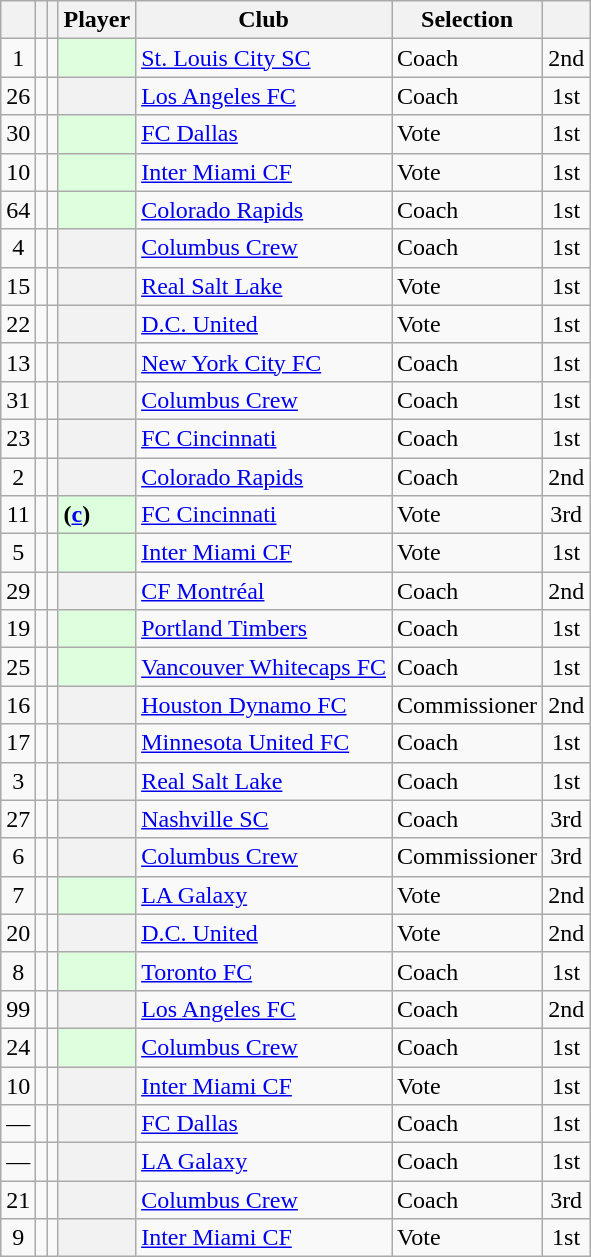<table class="wikitable plainrowheaders sortable" style="text-align:center;">
<tr>
<th scope=col></th>
<th scope=col></th>
<th scope=col></th>
<th scope=col>Player</th>
<th scope=col>Club</th>
<th scope=col>Selection</th>
<th scope=col></th>
</tr>
<tr>
<td>1</td>
<td><a href='#'></a></td>
<td></td>
<th scope=row style="text-align:left; background:#ddffdd"> </th>
<td align=left><a href='#'>St. Louis City SC</a></td>
<td align=left>Coach</td>
<td>2nd</td>
</tr>
<tr>
<td>26</td>
<td><a href='#'></a></td>
<td></td>
<th scope=row align=left></th>
<td align=left><a href='#'>Los Angeles FC</a></td>
<td align=left>Coach</td>
<td>1st</td>
</tr>
<tr>
<td>30</td>
<td><a href='#'></a></td>
<td></td>
<th scope=row style="text-align:left; background:#ddffdd"> </th>
<td align=left><a href='#'>FC Dallas</a></td>
<td align=left>Vote</td>
<td>1st</td>
</tr>
<tr>
<td>10</td>
<td><a href='#'></a></td>
<td></td>
<th scope=row style="text-align:left; background:#ddffdd"> </th>
<td align=left><a href='#'>Inter Miami CF</a></td>
<td align=left>Vote</td>
<td>1st</td>
</tr>
<tr>
<td>64</td>
<td><a href='#'></a></td>
<td></td>
<th scope=row style="text-align:left; background:#ddffdd"> </th>
<td align=left><a href='#'>Colorado Rapids</a></td>
<td align=left>Coach</td>
<td>1st</td>
</tr>
<tr>
<td>4</td>
<td><a href='#'></a></td>
<td></td>
<th scope=row align=left></th>
<td align=left><a href='#'>Columbus Crew</a></td>
<td align=left>Coach</td>
<td>1st</td>
</tr>
<tr>
<td>15</td>
<td><a href='#'></a></td>
<td></td>
<th scope=row align=left></th>
<td align=left><a href='#'>Real Salt Lake</a></td>
<td align=left>Vote</td>
<td>1st</td>
</tr>
<tr>
<td>22</td>
<td><a href='#'></a></td>
<td></td>
<th scope=row align=left></th>
<td align=left><a href='#'>D.C. United</a></td>
<td align=left>Vote</td>
<td>1st</td>
</tr>
<tr>
<td>13</td>
<td><a href='#'></a></td>
<td></td>
<th scope=row align=left></th>
<td align=left><a href='#'>New York City FC</a></td>
<td align=left>Coach</td>
<td>1st</td>
</tr>
<tr>
<td>31</td>
<td><a href='#'></a></td>
<td></td>
<th scope=row align=left></th>
<td align=left><a href='#'>Columbus Crew</a></td>
<td align=left>Coach</td>
<td>1st</td>
</tr>
<tr>
<td>23</td>
<td><a href='#'></a></td>
<td></td>
<th scope=row align=left></th>
<td align=left><a href='#'>FC Cincinnati</a></td>
<td align=left>Coach</td>
<td>1st</td>
</tr>
<tr>
<td>2</td>
<td><a href='#'></a></td>
<td></td>
<th scope=row align=left></th>
<td align=left><a href='#'>Colorado Rapids</a></td>
<td align=left>Coach</td>
<td>2nd</td>
</tr>
<tr>
<td>11</td>
<td><a href='#'></a></td>
<td></td>
<th scope=row style="text-align:left; background:#ddffdd"> (<a href='#'>c</a>) </th>
<td align=left><a href='#'>FC Cincinnati</a></td>
<td align=left>Vote</td>
<td>3rd</td>
</tr>
<tr>
<td>5</td>
<td><a href='#'></a></td>
<td></td>
<th scope=row style="text-align:left; background:#ddffdd"> </th>
<td align=left><a href='#'>Inter Miami CF</a></td>
<td align=left>Vote</td>
<td>1st</td>
</tr>
<tr>
<td>29</td>
<td><a href='#'></a></td>
<td></td>
<th scope=row align=left></th>
<td align=left><a href='#'>CF Montréal</a></td>
<td align=left>Coach</td>
<td>2nd</td>
</tr>
<tr>
<td>19</td>
<td><a href='#'></a></td>
<td></td>
<th scope=row style="text-align:left; background:#ddffdd"> </th>
<td align=left><a href='#'>Portland Timbers</a></td>
<td align=left>Coach</td>
<td>1st</td>
</tr>
<tr>
<td>25</td>
<td><a href='#'></a></td>
<td></td>
<th scope=row style="text-align:left; background:#ddffdd"> </th>
<td align=left><a href='#'>Vancouver Whitecaps FC</a></td>
<td align=left>Coach</td>
<td>1st</td>
</tr>
<tr>
<td>16</td>
<td><a href='#'></a></td>
<td></td>
<th scope=row align=left></th>
<td align=left><a href='#'>Houston Dynamo FC</a></td>
<td align=left>Commissioner</td>
<td>2nd</td>
</tr>
<tr>
<td>17</td>
<td><a href='#'></a></td>
<td></td>
<th scope=row align=left></th>
<td align=left><a href='#'>Minnesota United FC</a></td>
<td align=left>Coach</td>
<td>1st</td>
</tr>
<tr>
<td>3</td>
<td><a href='#'></a></td>
<td></td>
<th scope=row align=left></th>
<td align=left><a href='#'>Real Salt Lake</a></td>
<td align=left>Coach</td>
<td>1st</td>
</tr>
<tr>
<td>27</td>
<td><a href='#'></a></td>
<td></td>
<th scope=row align=left></th>
<td align=left><a href='#'>Nashville SC</a></td>
<td align=left>Coach</td>
<td>3rd</td>
</tr>
<tr>
<td>6</td>
<td><a href='#'></a></td>
<td></td>
<th scope=row align=left></th>
<td align=left><a href='#'>Columbus Crew</a></td>
<td align=left>Commissioner</td>
<td>3rd</td>
</tr>
<tr>
<td>7</td>
<td><a href='#'></a></td>
<td></td>
<th scope=row style="text-align:left; background:#ddffdd"> </th>
<td align=left><a href='#'>LA Galaxy</a></td>
<td align=left>Vote</td>
<td>2nd</td>
</tr>
<tr>
<td>20</td>
<td><a href='#'></a></td>
<td></td>
<th scope=row align=left></th>
<td align=left><a href='#'>D.C. United</a></td>
<td align=left>Vote</td>
<td>2nd</td>
</tr>
<tr>
<td>8</td>
<td><a href='#'></a></td>
<td></td>
<th scope=row style="text-align:left; background:#ddffdd"> </th>
<td align=left><a href='#'>Toronto FC</a></td>
<td align=left>Coach</td>
<td>1st</td>
</tr>
<tr>
<td>99</td>
<td><a href='#'></a></td>
<td></td>
<th scope=row align=left></th>
<td align=left><a href='#'>Los Angeles FC</a></td>
<td align=left>Coach</td>
<td>2nd</td>
</tr>
<tr>
<td>24</td>
<td><a href='#'></a></td>
<td></td>
<th scope=row style="text-align:left; background:#ddffdd"> </th>
<td align=left><a href='#'>Columbus Crew</a></td>
<td align=left>Coach</td>
<td>1st</td>
</tr>
<tr>
<td>10</td>
<td><a href='#'></a></td>
<td></td>
<th scope=row align=left></th>
<td align=left><a href='#'>Inter Miami CF</a></td>
<td align=left>Vote</td>
<td>1st</td>
</tr>
<tr>
<td>—</td>
<td><a href='#'></a></td>
<td></td>
<th scope=row align=left></th>
<td align=left><a href='#'>FC Dallas</a></td>
<td align=left>Coach</td>
<td>1st</td>
</tr>
<tr>
<td>—</td>
<td><a href='#'></a></td>
<td></td>
<th scope=row align=left></th>
<td align=left><a href='#'>LA Galaxy</a></td>
<td align=left>Coach</td>
<td>1st</td>
</tr>
<tr>
<td>21</td>
<td><a href='#'></a></td>
<td></td>
<th scope=row align=left></th>
<td align=left><a href='#'>Columbus Crew</a></td>
<td align=left>Coach</td>
<td>3rd</td>
</tr>
<tr>
<td>9</td>
<td><a href='#'></a></td>
<td></td>
<th scope=row align=left></th>
<td align=left><a href='#'>Inter Miami CF</a></td>
<td align=left>Vote</td>
<td>1st</td>
</tr>
</table>
